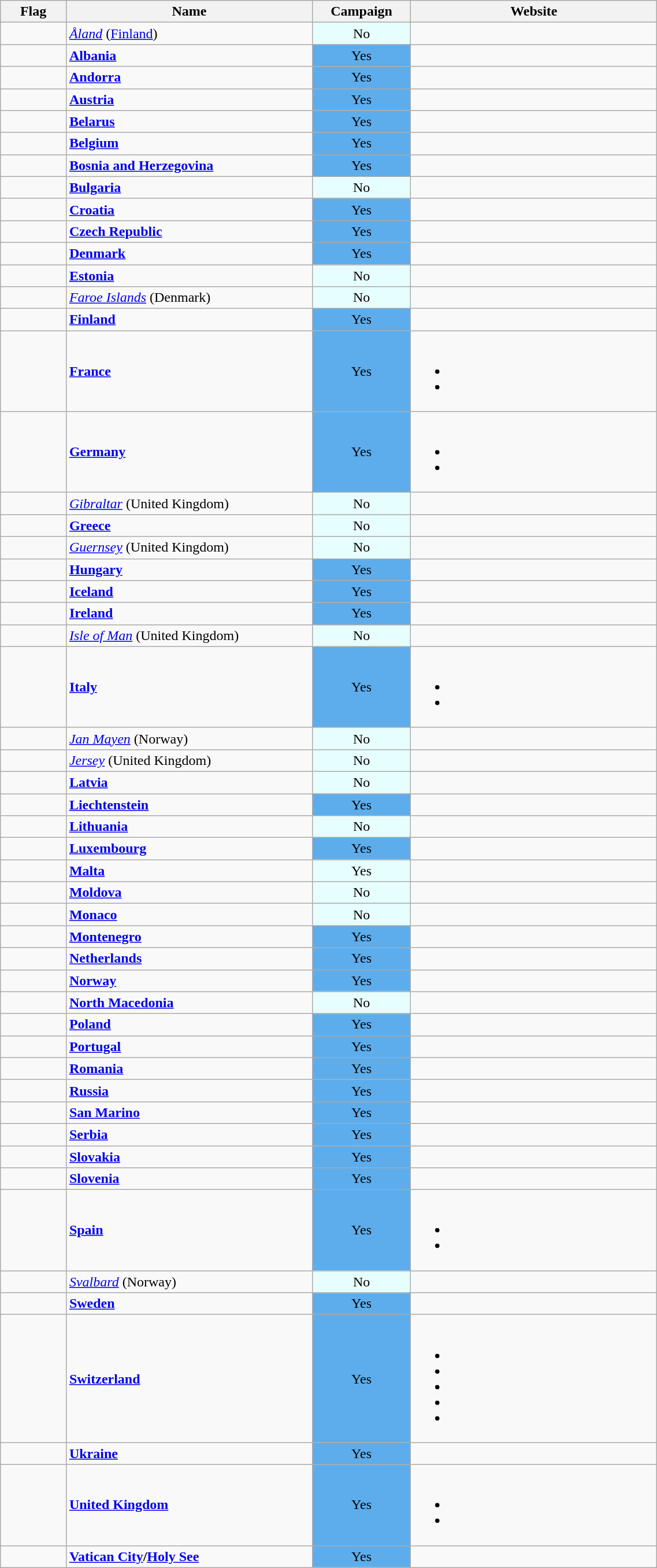<table class="wikitable sortable" style="width: 60%;">
<tr>
<th class="unsortable" style="width:10%">Flag</th>
<th style="width: 37.5%">Name</th>
<th style="width: 15%; text-align:center;">Campaign</th>
<th style="width: 37.5%; text-align:center;">Website</th>
</tr>
<tr>
<td></td>
<td><em><a href='#'>Åland</a></em> (<a href='#'>Finland</a>)</td>
<td style="text-align:center; background:#E7FEFF;">No</td>
<td></td>
</tr>
<tr>
<td></td>
<td><strong><a href='#'>Albania</a></strong></td>
<td style="text-align:center; background:#5DADEC;">Yes</td>
<td></td>
</tr>
<tr>
<td></td>
<td><strong><a href='#'>Andorra</a></strong></td>
<td style="text-align:center; background:#5DADEC;">Yes</td>
<td></td>
</tr>
<tr>
<td></td>
<td><strong><a href='#'>Austria</a></strong></td>
<td style="text-align:center; background:#5DADEC;">Yes</td>
<td></td>
</tr>
<tr>
<td></td>
<td><strong><a href='#'>Belarus</a></strong></td>
<td style="text-align:center; background:#5DADEC;">Yes</td>
<td></td>
</tr>
<tr>
<td></td>
<td><strong><a href='#'>Belgium</a></strong></td>
<td style="text-align:center; background:#5DADEC;">Yes</td>
<td></td>
</tr>
<tr>
<td></td>
<td><strong><a href='#'>Bosnia and Herzegovina</a></strong></td>
<td style="text-align:center; background:#5DADEC;">Yes</td>
<td></td>
</tr>
<tr>
<td></td>
<td><strong><a href='#'>Bulgaria</a></strong></td>
<td style="text-align:center; background:#E7FEFF;">No</td>
<td></td>
</tr>
<tr>
<td></td>
<td><strong><a href='#'>Croatia</a></strong></td>
<td style="text-align:center; background:#5DADEC;">Yes</td>
<td></td>
</tr>
<tr>
<td></td>
<td><strong><a href='#'>Czech Republic</a></strong></td>
<td style="text-align:center; background:#5DADEC;">Yes</td>
<td></td>
</tr>
<tr>
<td></td>
<td><strong><a href='#'>Denmark</a></strong></td>
<td style="text-align:center; background:#5DADEC;">Yes</td>
<td></td>
</tr>
<tr>
<td></td>
<td><strong><a href='#'>Estonia</a></strong></td>
<td style="text-align:center; background:#E7FEFF;">No</td>
<td></td>
</tr>
<tr>
<td></td>
<td><em><a href='#'>Faroe Islands</a></em> (Denmark)</td>
<td style="text-align:center; background:#E7FEFF;">No</td>
<td></td>
</tr>
<tr>
<td></td>
<td><strong><a href='#'>Finland</a></strong></td>
<td style="text-align:center; background:#5DADEC;">Yes</td>
<td></td>
</tr>
<tr>
<td></td>
<td><strong><a href='#'>France</a></strong></td>
<td style="text-align:center; background:#5DADEC;">Yes</td>
<td><br><ul><li></li><li></li></ul></td>
</tr>
<tr>
<td></td>
<td><strong><a href='#'>Germany</a></strong></td>
<td style="text-align:center; background:#5DADEC;">Yes</td>
<td><br><ul><li></li><li></li></ul></td>
</tr>
<tr>
<td></td>
<td><em><a href='#'>Gibraltar</a></em> (United Kingdom)</td>
<td style="text-align:center; background:#E7FEFF;">No</td>
<td></td>
</tr>
<tr>
<td></td>
<td><strong><a href='#'>Greece</a></strong></td>
<td style="text-align:center; background:#E7FEFF;">No</td>
<td></td>
</tr>
<tr>
<td></td>
<td><em><a href='#'>Guernsey</a></em> (United Kingdom)</td>
<td style="text-align:center; background:#E7FEFF;">No</td>
<td></td>
</tr>
<tr>
<td></td>
<td><strong><a href='#'>Hungary</a></strong></td>
<td style="text-align:center; background:#5DADEC;">Yes</td>
<td></td>
</tr>
<tr>
<td></td>
<td><strong><a href='#'>Iceland</a></strong></td>
<td style="text-align:center; background:#5DADEC;">Yes</td>
<td></td>
</tr>
<tr>
<td></td>
<td><strong><a href='#'>Ireland</a></strong></td>
<td style="text-align:center; background:#5DADEC;">Yes</td>
<td></td>
</tr>
<tr>
<td></td>
<td><em><a href='#'>Isle of Man</a></em> (United Kingdom)</td>
<td style="text-align:center; background:#E7FEFF;">No</td>
<td></td>
</tr>
<tr>
<td></td>
<td><strong><a href='#'>Italy</a></strong></td>
<td style="text-align:center; background:#5DADEC;">Yes</td>
<td><br><ul><li></li><li></li></ul></td>
</tr>
<tr>
<td></td>
<td><em><a href='#'>Jan Mayen</a></em> (Norway)</td>
<td style="text-align:center; background:#E7FEFF;">No</td>
<td></td>
</tr>
<tr>
<td></td>
<td><em><a href='#'>Jersey</a></em> (United Kingdom)</td>
<td style="text-align:center; background:#E7FEFF;">No</td>
<td></td>
</tr>
<tr>
<td></td>
<td><strong><a href='#'>Latvia</a></strong></td>
<td style="text-align:center; background:#E7FEFF;">No</td>
<td></td>
</tr>
<tr>
<td></td>
<td><strong><a href='#'>Liechtenstein</a></strong></td>
<td style="text-align:center; background:#5DADEC;">Yes</td>
<td></td>
</tr>
<tr>
<td></td>
<td><strong><a href='#'>Lithuania</a></strong></td>
<td style="text-align:center; background:#E7FEFF;">No</td>
<td></td>
</tr>
<tr>
<td></td>
<td><strong><a href='#'>Luxembourg</a></strong></td>
<td style="text-align:center; background:#5DADEC;">Yes</td>
<td></td>
</tr>
<tr>
<td></td>
<td><strong><a href='#'>Malta</a></strong></td>
<td style="text-align:center; background:#E7FEFF;">Yes</td>
<td></td>
</tr>
<tr>
<td></td>
<td><strong><a href='#'>Moldova</a></strong></td>
<td style="text-align:center; background:#E7FEFF;">No</td>
<td></td>
</tr>
<tr>
<td></td>
<td><strong><a href='#'>Monaco</a></strong></td>
<td style="text-align:center; background:#E7FEFF;">No</td>
<td></td>
</tr>
<tr>
<td></td>
<td><strong><a href='#'>Montenegro</a></strong></td>
<td style="text-align:center; background:#5DADEC;">Yes</td>
<td></td>
</tr>
<tr>
<td></td>
<td><strong><a href='#'>Netherlands</a></strong></td>
<td style="text-align:center; background:#5DADEC;">Yes</td>
<td></td>
</tr>
<tr>
<td></td>
<td><strong><a href='#'>Norway</a></strong></td>
<td style="text-align:center; background:#5DADEC;">Yes</td>
<td></td>
</tr>
<tr>
<td></td>
<td><strong><a href='#'>North Macedonia</a></strong></td>
<td style="text-align:center; background:#E7FEFF;">No</td>
<td></td>
</tr>
<tr>
<td></td>
<td><strong><a href='#'>Poland</a></strong></td>
<td style="text-align:center; background:#5DADEC;">Yes</td>
<td></td>
</tr>
<tr>
<td></td>
<td><strong><a href='#'>Portugal</a></strong></td>
<td style="text-align:center; background:#5DADEC;">Yes</td>
<td></td>
</tr>
<tr>
<td></td>
<td><strong><a href='#'>Romania</a></strong></td>
<td style="text-align:center; background:#5DADEC;">Yes</td>
<td></td>
</tr>
<tr>
<td></td>
<td><strong><a href='#'>Russia</a></strong></td>
<td style="text-align:center; background:#5DADEC;">Yes</td>
<td></td>
</tr>
<tr>
<td></td>
<td><strong><a href='#'>San Marino</a></strong></td>
<td style="text-align:center; background:#5DADEC;">Yes</td>
<td></td>
</tr>
<tr>
<td></td>
<td><strong><a href='#'>Serbia</a></strong></td>
<td style="text-align:center; background:#5DADEC;">Yes</td>
<td></td>
</tr>
<tr>
<td></td>
<td><strong><a href='#'>Slovakia</a></strong></td>
<td style="text-align:center; background:#5DADEC;">Yes</td>
<td></td>
</tr>
<tr>
<td></td>
<td><strong><a href='#'>Slovenia</a></strong></td>
<td style="text-align:center; background:#5DADEC;">Yes</td>
<td></td>
</tr>
<tr>
<td></td>
<td><strong><a href='#'>Spain</a></strong></td>
<td style="text-align:center; background:#5DADEC;">Yes</td>
<td><br><ul><li></li><li></li></ul></td>
</tr>
<tr>
<td></td>
<td><em><a href='#'>Svalbard</a></em> (Norway)</td>
<td style="text-align:center; background:#E7FEFF;">No</td>
<td></td>
</tr>
<tr>
<td></td>
<td><strong><a href='#'>Sweden</a></strong></td>
<td style="text-align:center; background:#5DADEC;">Yes</td>
<td></td>
</tr>
<tr>
<td></td>
<td><strong><a href='#'>Switzerland</a></strong></td>
<td style="text-align:center; background:#5DADEC;">Yes</td>
<td><br><ul><li></li><li></li><li></li><li></li><li></li></ul></td>
</tr>
<tr>
<td></td>
<td><strong><a href='#'>Ukraine</a></strong></td>
<td style="text-align:center; background:#5DADEC;">Yes</td>
<td></td>
</tr>
<tr>
<td></td>
<td><strong><a href='#'>United Kingdom</a></strong></td>
<td style="text-align:center; background:#5DADEC;">Yes</td>
<td><br><ul><li></li><li></li></ul></td>
</tr>
<tr>
<td></td>
<td><strong><a href='#'>Vatican City</a>/<a href='#'>Holy See</a></strong></td>
<td style="text-align:center; background:#5DADEC;">Yes</td>
<td></td>
</tr>
</table>
